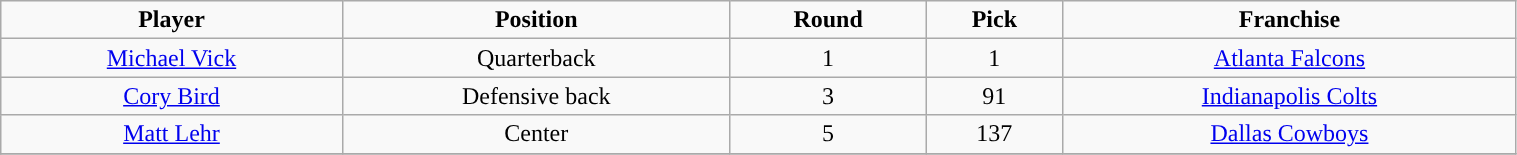<table class="wikitable" width="80%">
<tr align="center">
<td><strong>Player</strong></td>
<td><strong>Position</strong></td>
<td><strong>Round</strong></td>
<td><strong>Pick</strong></td>
<td><strong>Franchise</strong></td>
</tr>
<tr align="center" bgcolor="">
<td><a href='#'>Michael Vick</a></td>
<td>Quarterback</td>
<td>1</td>
<td>1</td>
<td><a href='#'>Atlanta Falcons</a></td>
</tr>
<tr align="center" bgcolor="">
<td><a href='#'>Cory Bird</a></td>
<td>Defensive back</td>
<td>3</td>
<td>91</td>
<td><a href='#'>Indianapolis Colts</a></td>
</tr>
<tr align="center" bgcolor="">
<td><a href='#'>Matt Lehr</a></td>
<td>Center</td>
<td>5</td>
<td>137</td>
<td><a href='#'>Dallas Cowboys</a></td>
</tr>
<tr align="center" bgcolor="">
</tr>
</table>
